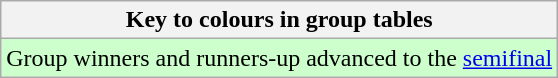<table class="wikitable">
<tr>
<th>Key to colours in group tables</th>
</tr>
<tr bgcolor="#ccffcc">
<td>Group winners and runners-up advanced to the <a href='#'>semifinal</a></td>
</tr>
</table>
